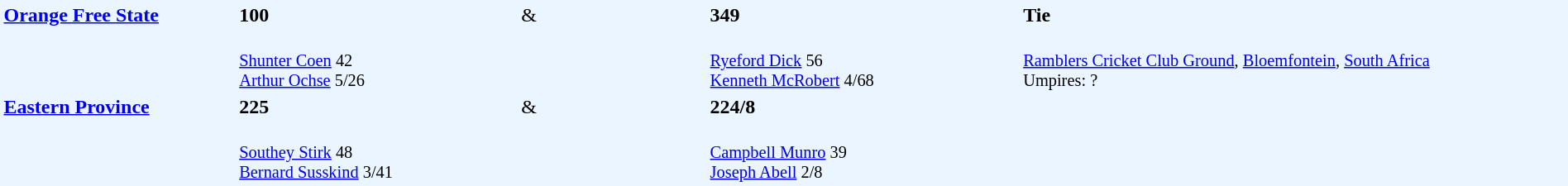<table width="100%" style="background: #EBF5FF">
<tr>
<td width="15%" valign="top" rowspan="2"><strong><a href='#'>Orange Free State</a></strong></td>
<td width="18%"><strong>100</strong></td>
<td width="12%">&</td>
<td width="20%"><strong>349</strong></td>
<td width="35%"><strong>Tie</strong></td>
</tr>
<tr>
<td style="font-size: 85%;" valign="top"><br><a href='#'>Shunter Coen</a> 42<br>
<a href='#'>Arthur Ochse</a> 5/26</td>
<td></td>
<td style="font-size: 85%;"><br><a href='#'>Ryeford Dick</a> 56<br>
<a href='#'>Kenneth McRobert</a> 4/68</td>
<td valign="top" style="font-size: 85%;" rowspan="3"><br><a href='#'>Ramblers Cricket Club Ground</a>, <a href='#'>Bloemfontein</a>, <a href='#'>South Africa</a><br>
Umpires: ?</td>
</tr>
<tr>
<td valign="top" rowspan="2"><strong><a href='#'>Eastern Province</a></strong></td>
<td><strong>225</strong></td>
<td>&</td>
<td><strong>224/8</strong></td>
</tr>
<tr>
<td style="font-size: 85%;"><br><a href='#'>Southey Stirk</a> 48<br>
<a href='#'>Bernard Susskind</a> 3/41</td>
<td></td>
<td valign="top" style="font-size: 85%;"><br><a href='#'>Campbell Munro</a> 39<br>
<a href='#'>Joseph Abell</a> 2/8</td>
</tr>
</table>
